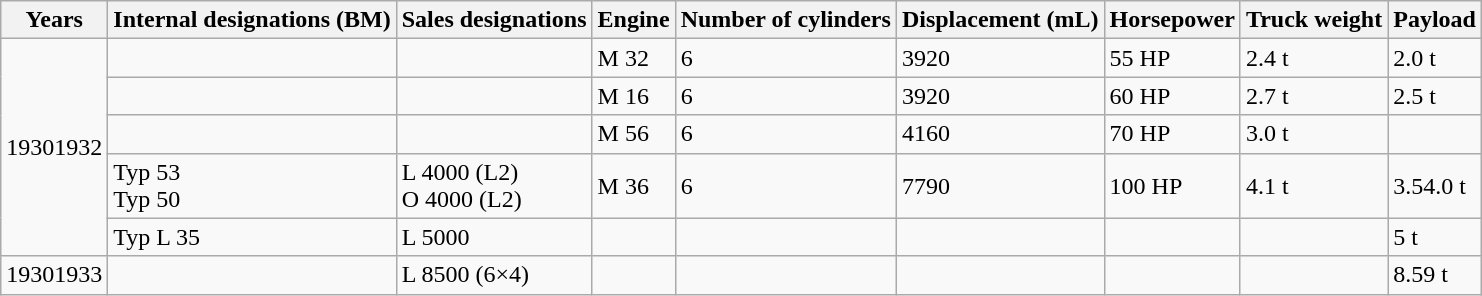<table class="wikitable sortable" style="text-align: left;">
<tr>
<th>Years</th>
<th>Internal designations (BM)</th>
<th>Sales designations</th>
<th>Engine</th>
<th>Number of cylinders</th>
<th>Displacement (mL)</th>
<th>Horsepower</th>
<th>Truck weight</th>
<th>Payload</th>
</tr>
<tr>
<td rowspan="5">19301932</td>
<td></td>
<td></td>
<td>M 32</td>
<td>6</td>
<td>3920</td>
<td>55 HP</td>
<td>2.4 t</td>
<td>2.0 t</td>
</tr>
<tr>
<td></td>
<td></td>
<td>M 16</td>
<td>6</td>
<td>3920</td>
<td>60 HP</td>
<td>2.7 t</td>
<td>2.5 t</td>
</tr>
<tr>
<td></td>
<td></td>
<td>M 56</td>
<td>6</td>
<td>4160</td>
<td>70 HP</td>
<td>3.0 t</td>
<td></td>
</tr>
<tr>
<td>Typ 53<br>Typ 50</td>
<td>L 4000 (L2)<br>O 4000 (L2)</td>
<td>M 36</td>
<td>6</td>
<td>7790</td>
<td>100 HP</td>
<td>4.1 t</td>
<td>3.54.0 t</td>
</tr>
<tr>
<td>Typ L 35</td>
<td>L 5000</td>
<td></td>
<td></td>
<td></td>
<td></td>
<td></td>
<td>5 t</td>
</tr>
<tr>
<td>19301933</td>
<td></td>
<td>L 8500 (6×4)</td>
<td></td>
<td></td>
<td></td>
<td></td>
<td></td>
<td>8.59 t</td>
</tr>
</table>
